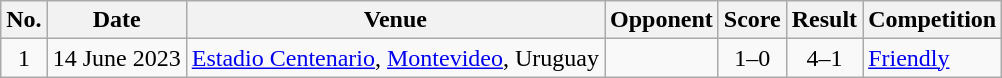<table class="wikitable sortable">
<tr>
<th scope="col">No.</th>
<th scope="col">Date</th>
<th scope="col">Venue</th>
<th scope="col">Opponent</th>
<th scope="col">Score</th>
<th scope="col">Result</th>
<th scope="col">Competition</th>
</tr>
<tr>
<td align="center">1</td>
<td>14 June 2023</td>
<td><a href='#'>Estadio Centenario</a>, <a href='#'>Montevideo</a>, Uruguay</td>
<td></td>
<td align="center">1–0</td>
<td align="center">4–1</td>
<td><a href='#'>Friendly</a></td>
</tr>
</table>
